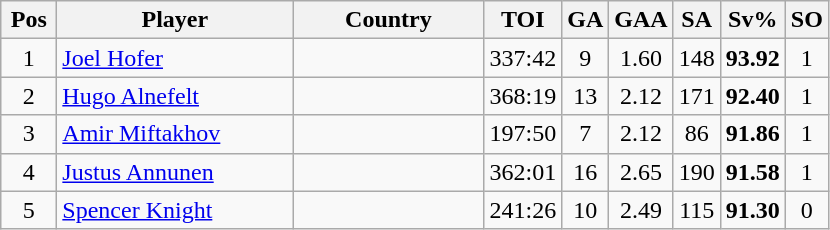<table class="wikitable sortable" style="text-align: center;">
<tr>
<th width=30>Pos</th>
<th width=150>Player</th>
<th width=120>Country</th>
<th width=20>TOI</th>
<th width=20>GA</th>
<th width=20>GAA</th>
<th width=20>SA</th>
<th width=20>Sv%</th>
<th width=20>SO</th>
</tr>
<tr>
<td>1</td>
<td align=left><a href='#'>Joel Hofer</a></td>
<td align=left></td>
<td>337:42</td>
<td>9</td>
<td>1.60</td>
<td>148</td>
<td><strong>93.92</strong></td>
<td>1</td>
</tr>
<tr>
<td>2</td>
<td align=left><a href='#'>Hugo Alnefelt</a></td>
<td align=left></td>
<td>368:19</td>
<td>13</td>
<td>2.12</td>
<td>171</td>
<td><strong>92.40</strong></td>
<td>1</td>
</tr>
<tr>
<td>3</td>
<td align=left><a href='#'>Amir Miftakhov</a></td>
<td align=left></td>
<td>197:50</td>
<td>7</td>
<td>2.12</td>
<td>86</td>
<td><strong>91.86</strong></td>
<td>1</td>
</tr>
<tr>
<td>4</td>
<td align=left><a href='#'>Justus Annunen</a></td>
<td align=left></td>
<td>362:01</td>
<td>16</td>
<td>2.65</td>
<td>190</td>
<td><strong>91.58</strong></td>
<td>1</td>
</tr>
<tr>
<td>5</td>
<td align=left><a href='#'>Spencer Knight</a></td>
<td align=left></td>
<td>241:26</td>
<td>10</td>
<td>2.49</td>
<td>115</td>
<td><strong>91.30</strong></td>
<td>0</td>
</tr>
</table>
